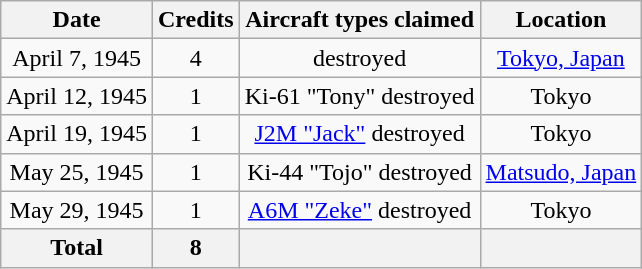<table class="wikitable" style="text-align: center;">
<tr>
<th>Date</th>
<th>Credits</th>
<th>Aircraft types claimed</th>
<th>Location</th>
</tr>
<tr>
<td>April 7, 1945</td>
<td>4</td>
<td> destroyed</td>
<td><a href='#'>Tokyo, Japan</a></td>
</tr>
<tr>
<td>April 12, 1945</td>
<td>1</td>
<td>Ki-61 "Tony" destroyed</td>
<td>Tokyo</td>
</tr>
<tr>
<td>April 19, 1945</td>
<td>1</td>
<td><a href='#'>J2M "Jack"</a> destroyed</td>
<td>Tokyo</td>
</tr>
<tr>
<td>May 25, 1945</td>
<td>1</td>
<td>Ki-44 "Tojo" destroyed</td>
<td><a href='#'>Matsudo, Japan</a></td>
</tr>
<tr>
<td>May 29, 1945</td>
<td>1</td>
<td><a href='#'>A6M "Zeke"</a> destroyed</td>
<td>Tokyo</td>
</tr>
<tr>
<th>Total</th>
<th>8</th>
<th></th>
<th></th>
</tr>
</table>
